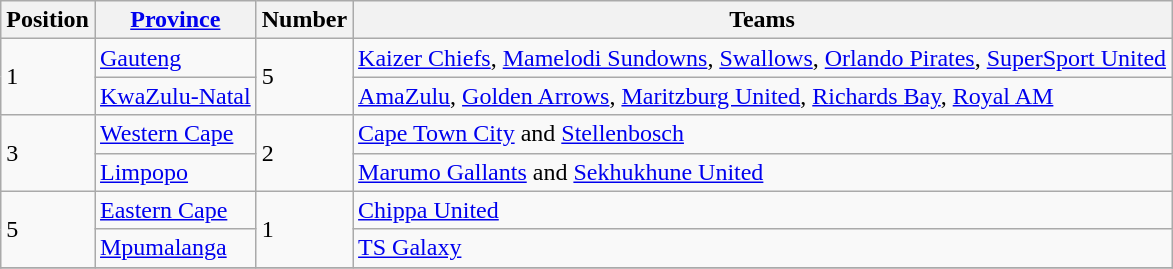<table class="wikitable">
<tr>
<th>Position</th>
<th><a href='#'>Province</a></th>
<th>Number</th>
<th>Teams</th>
</tr>
<tr>
<td rowspan="2">1</td>
<td><a href='#'>Gauteng</a></td>
<td rowspan="2">5</td>
<td><a href='#'>Kaizer Chiefs</a>, <a href='#'>Mamelodi Sundowns</a>, <a href='#'>Swallows</a>, <a href='#'>Orlando Pirates</a>, <a href='#'>SuperSport United</a></td>
</tr>
<tr>
<td><a href='#'>KwaZulu-Natal</a></td>
<td><a href='#'>AmaZulu</a>, <a href='#'>Golden Arrows</a>, <a href='#'>Maritzburg United</a>, <a href='#'>Richards Bay</a>, <a href='#'>Royal AM</a></td>
</tr>
<tr>
<td rowspan="2">3</td>
<td><a href='#'>Western Cape</a></td>
<td rowspan="2">2</td>
<td><a href='#'>Cape Town City</a> and <a href='#'>Stellenbosch</a></td>
</tr>
<tr>
<td><a href='#'>Limpopo</a></td>
<td><a href='#'>Marumo Gallants</a> and <a href='#'>Sekhukhune United</a></td>
</tr>
<tr>
<td rowspan="2">5</td>
<td><a href='#'>Eastern Cape</a></td>
<td rowspan="2">1</td>
<td><a href='#'>Chippa United</a></td>
</tr>
<tr>
<td><a href='#'>Mpumalanga</a></td>
<td><a href='#'>TS Galaxy</a></td>
</tr>
<tr>
</tr>
</table>
